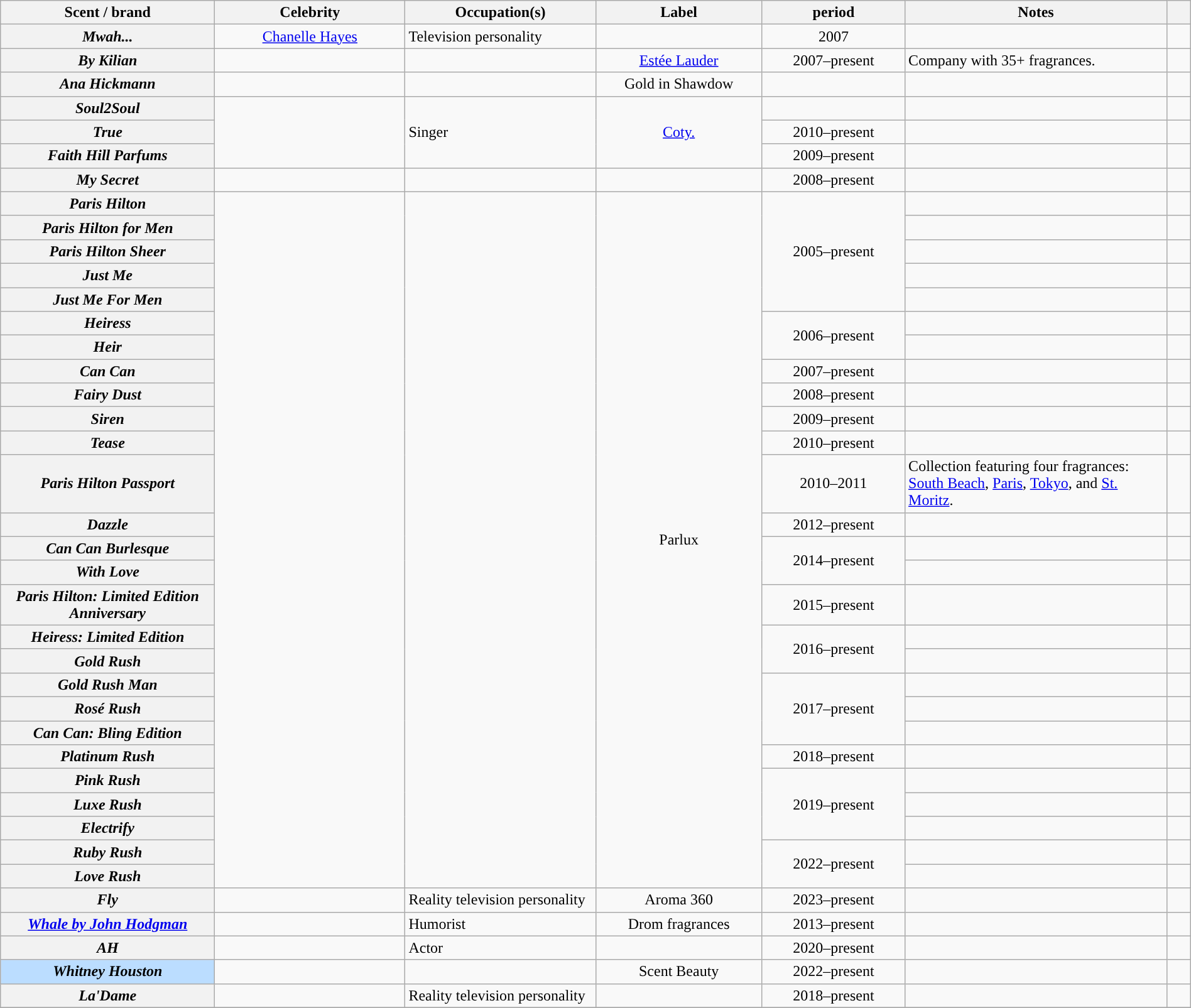<table class="wikitable sortable plainrowheaders" font-size:95%; style="text-align:center;" width="100%;">
<tr>
<th scope="col" width="18%">Scent / brand</th>
<th scope="col" width:"16%">Celebrity</th>
<th scope="col" width="16%">Occupation(s)</th>
<th scope="col" width="14%">Label</th>
<th scope="col" width="12%"> period</th>
<th scope="col" width="22%;" class="unsortable">Notes</th>
<th scope="col" width="2%;" class="unsortable"></th>
</tr>
<tr>
<th scope="row"><em>Mwah...</em></th>
<td><a href='#'>Chanelle Hayes</a></td>
<td style="text-align:left;">Television personality</td>
<td></td>
<td>2007</td>
<td></td>
<td style="text-align:left;"></td>
</tr>
<tr>
<th scope="row"><em>By Kilian</em></th>
<td></td>
<td></td>
<td><a href='#'>Estée Lauder</a></td>
<td>2007–present</td>
<td style="text-align:left;">Company with 35+ fragrances.</td>
<td></td>
</tr>
<tr>
<th scope="row"><em>Ana Hickmann</em></th>
<td></td>
<td></td>
<td>Gold in Shawdow</td>
<td></td>
<td style="text-align:left;"></td>
<td></td>
</tr>
<tr>
<th scope="row"><em>Soul2Soul</em></th>
<td rowspan="3"></td>
<td rowspan="3" style="text-align:left;">Singer</td>
<td rowspan="3"><a href='#'>Coty.</a></td>
<td></td>
<td style="text-align:left;"></td>
<td></td>
</tr>
<tr>
<th scope="row"><em>True</em></th>
<td>2010–present</td>
<td style="text-align:left;"></td>
<td></td>
</tr>
<tr>
<th scope="row"><em>Faith Hill Parfums</em></th>
<td>2009–present</td>
<td style="text-align:left;"></td>
<td></td>
</tr>
<tr>
<th scope="row"><em>My Secret</em></th>
<td></td>
<td></td>
<td></td>
<td>2008–present</td>
<td style="text-align:left;"></td>
<td></td>
</tr>
<tr>
<th scope="row"><em>Paris Hilton</em></th>
<td rowspan="27"></td>
<td rowspan="27"></td>
<td rowspan="27">Parlux</td>
<td rowspan="5">2005–present</td>
<td style="text-align:left;"></td>
<td></td>
</tr>
<tr>
<th scope="row"><em>Paris Hilton for Men</em></th>
<td style="text-align:left;"></td>
<td></td>
</tr>
<tr>
<th scope="row"><em>Paris Hilton Sheer</em></th>
<td style="text-align:left;"></td>
<td></td>
</tr>
<tr>
<th scope="row"><em>Just Me</em></th>
<td style="text-align:left;"></td>
<td></td>
</tr>
<tr>
<th scope="row"><em>Just Me For Men</em></th>
<td style="text-align:left;"></td>
<td></td>
</tr>
<tr>
<th scope="row"><em>Heiress</em></th>
<td rowspan="2">2006–present</td>
<td style="text-align:left;"></td>
<td></td>
</tr>
<tr>
<th scope="row"><em>Heir</em></th>
<td style="text-align:left;"></td>
<td></td>
</tr>
<tr>
<th scope="row"><em>Can Can</em></th>
<td>2007–present</td>
<td style="text-align:left;"></td>
<td></td>
</tr>
<tr>
<th scope="row"><em>Fairy Dust</em></th>
<td>2008–present</td>
<td style="text-align:left;"></td>
<td></td>
</tr>
<tr>
<th scope="row"><em>Siren</em></th>
<td>2009–present</td>
<td style="text-align:left;"></td>
<td></td>
</tr>
<tr>
<th scope="row"><em>Tease</em></th>
<td>2010–present</td>
<td style="text-align:left;"></td>
<td></td>
</tr>
<tr>
<th scope="row"><em>Paris Hilton Passport</em></th>
<td>2010–2011</td>
<td style="text-align:left;">Collection featuring four fragrances: <a href='#'>South Beach</a>, <a href='#'>Paris</a>, <a href='#'>Tokyo</a>, and <a href='#'>St. Moritz</a>.</td>
<td></td>
</tr>
<tr>
<th scope="row"><em>Dazzle</em></th>
<td>2012–present</td>
<td style="text-align:left;"></td>
<td></td>
</tr>
<tr>
<th scope="row"><em>Can Can Burlesque</em></th>
<td rowspan="2">2014–present</td>
<td style="text-align:left;"></td>
<td></td>
</tr>
<tr>
<th scope="row"><em>With Love</em></th>
<td style="text-align:left;"></td>
<td></td>
</tr>
<tr>
<th scope="row"><em>Paris Hilton: Limited Edition Anniversary</em></th>
<td>2015–present</td>
<td style="text-align:left;"></td>
<td></td>
</tr>
<tr>
<th scope="row"><em>Heiress: Limited Edition</em></th>
<td rowspan="2">2016–present</td>
<td style="text-align:left;"></td>
<td></td>
</tr>
<tr>
<th scope="row"><em>Gold Rush</em></th>
<td style="text-align:left;"></td>
<td></td>
</tr>
<tr>
<th scope="row"><em>Gold Rush Man</em></th>
<td rowspan="3">2017–present</td>
<td style="text-align:left;"></td>
<td></td>
</tr>
<tr>
<th scope="row"><em>Rosé Rush</em></th>
<td style="text-align:left;"></td>
<td></td>
</tr>
<tr>
<th scope="row"><em>Can Can: Bling Edition</em></th>
<td style="text-align:left;"></td>
<td></td>
</tr>
<tr>
<th scope="row"><em>Platinum Rush</em></th>
<td>2018–present</td>
<td style="text-align:left;"></td>
<td></td>
</tr>
<tr>
<th scope="row"><em>Pink Rush</em></th>
<td rowspan="3">2019–present</td>
<td style="text-align:left;"></td>
<td></td>
</tr>
<tr>
<th scope="row"><em>Luxe Rush</em></th>
<td style="text-align:left;"></td>
<td></td>
</tr>
<tr>
<th scope="row"><em>Electrify</em></th>
<td style="text-align:left;"></td>
<td></td>
</tr>
<tr>
<th scope="row"><em>Ruby Rush</em></th>
<td rowspan="2">2022–present</td>
<td style="text-align:left;"></td>
<td></td>
</tr>
<tr>
<th scope="row"><em>Love Rush</em></th>
<td style="text-align:left;"></td>
<td></td>
</tr>
<tr>
<th scope="row"><em>Fly</em></th>
<td></td>
<td style="text-align:left;">Reality television personality</td>
<td>Aroma 360</td>
<td>2023–present</td>
<td style="text-align:left;"></td>
<td></td>
</tr>
<tr>
<th scope="row"><em><a href='#'>Whale by John Hodgman</a></em></th>
<td></td>
<td style="text-align:left;">Humorist</td>
<td>Drom fragrances</td>
<td>2013–present</td>
<td style="text-align:left;"></td>
<td></td>
</tr>
<tr>
<th scope="row"><em>AH</em></th>
<td></td>
<td style="text-align:left;">Actor</td>
<td></td>
<td>2020–present</td>
<td style="text-align:left;"></td>
<td></td>
</tr>
<tr>
<th style="background:#bdf;" scope="row"><em>Whitney Houston</em></th>
<td></td>
<td></td>
<td>Scent Beauty</td>
<td>2022–present</td>
<td></td>
<td></td>
</tr>
<tr>
<th scope="row"><em>La'Dame</em></th>
<td></td>
<td style="text-align:left;">Reality television personality</td>
<td></td>
<td>2018–present</td>
<td style="text-align:left;"></td>
<td></td>
</tr>
<tr>
</tr>
</table>
